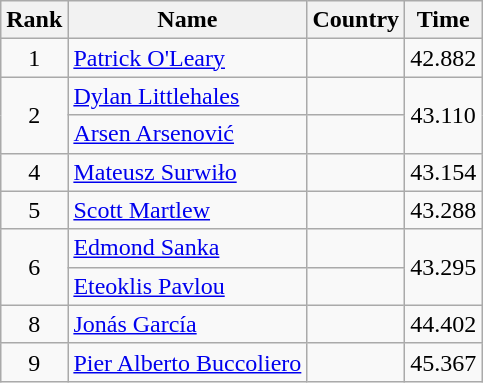<table class="wikitable" style="text-align:center">
<tr>
<th>Rank</th>
<th>Name</th>
<th>Country</th>
<th>Time</th>
</tr>
<tr>
<td>1</td>
<td align="left"><a href='#'>Patrick O'Leary</a></td>
<td align="left"></td>
<td>42.882</td>
</tr>
<tr>
<td rowspan=2>2</td>
<td align="left"><a href='#'>Dylan Littlehales</a></td>
<td align="left"></td>
<td rowspan=2>43.110</td>
</tr>
<tr>
<td align="left"><a href='#'>Arsen Arsenović</a></td>
<td align="left"></td>
</tr>
<tr>
<td>4</td>
<td align="left"><a href='#'>Mateusz Surwiło</a></td>
<td align="left"></td>
<td>43.154</td>
</tr>
<tr>
<td>5</td>
<td align="left"><a href='#'>Scott Martlew</a></td>
<td align="left"></td>
<td>43.288</td>
</tr>
<tr>
<td rowspan=2>6</td>
<td align="left"><a href='#'>Edmond Sanka</a></td>
<td align="left"></td>
<td rowspan=2>43.295</td>
</tr>
<tr>
<td align="left"><a href='#'>Eteoklis Pavlou</a></td>
<td align="left"></td>
</tr>
<tr>
<td>8</td>
<td align="left"><a href='#'>Jonás García</a></td>
<td align="left"></td>
<td>44.402</td>
</tr>
<tr>
<td>9</td>
<td align="left"><a href='#'>Pier Alberto Buccoliero</a></td>
<td align="left"></td>
<td>45.367</td>
</tr>
</table>
